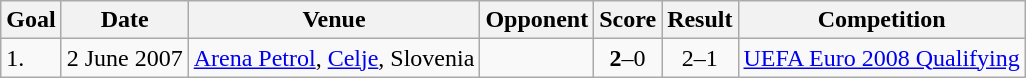<table class="wikitable sortable" style="font-size:100%">
<tr>
<th>Goal</th>
<th>Date</th>
<th>Venue</th>
<th>Opponent</th>
<th>Score</th>
<th>Result</th>
<th>Competition</th>
</tr>
<tr>
<td>1.</td>
<td>2 June 2007</td>
<td><a href='#'>Arena Petrol</a>, <a href='#'>Celje</a>, Slovenia</td>
<td></td>
<td align="center"><strong>2</strong>–0</td>
<td align="center">2–1</td>
<td><a href='#'>UEFA Euro 2008 Qualifying</a></td>
</tr>
</table>
